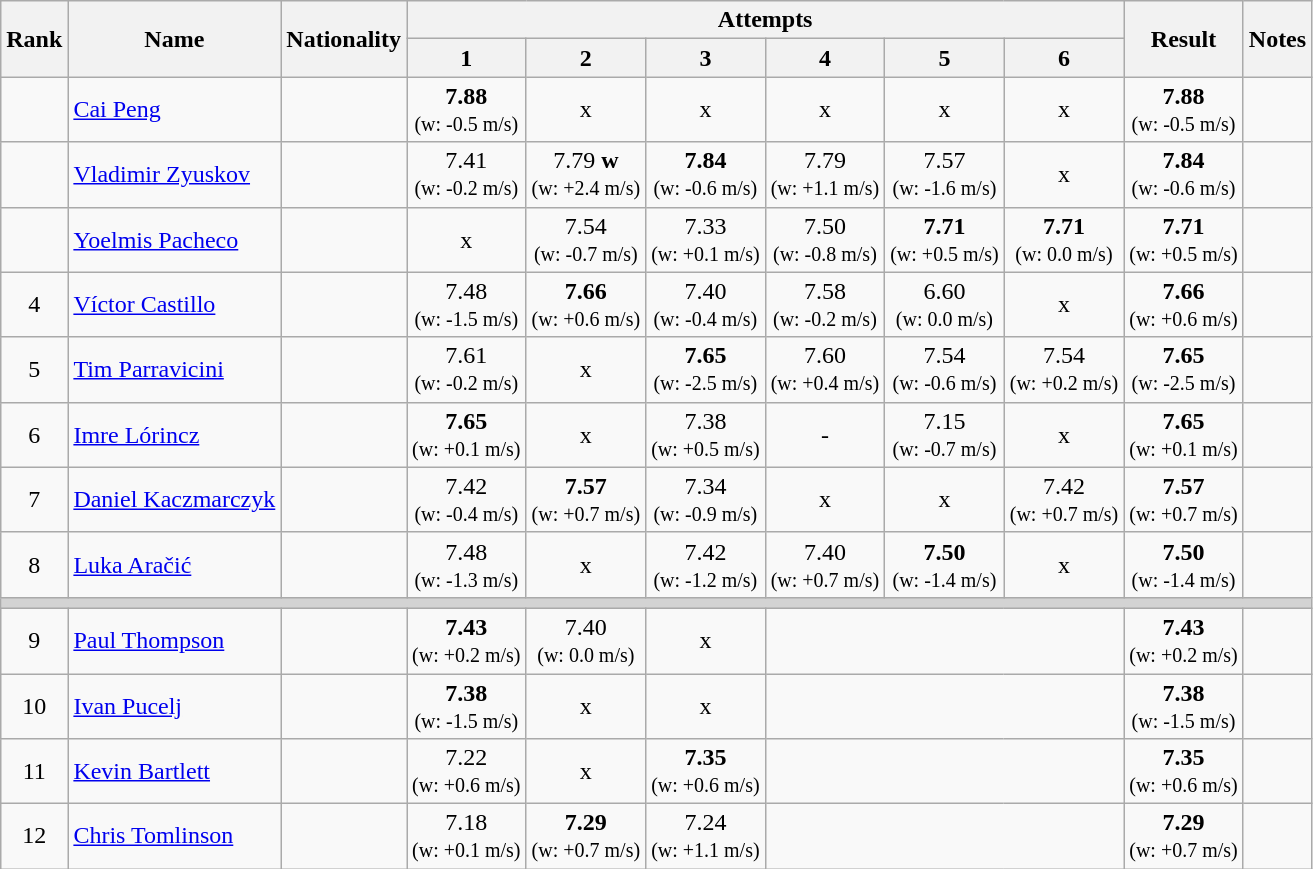<table class="wikitable sortable" style="text-align:center">
<tr>
<th rowspan=2>Rank</th>
<th rowspan=2>Name</th>
<th rowspan=2>Nationality</th>
<th colspan=6>Attempts</th>
<th rowspan=2>Result</th>
<th rowspan=2>Notes</th>
</tr>
<tr>
<th>1</th>
<th>2</th>
<th>3</th>
<th>4</th>
<th>5</th>
<th>6</th>
</tr>
<tr>
<td></td>
<td align=left><a href='#'>Cai Peng</a></td>
<td align=left></td>
<td><strong>7.88</strong><br><small>(w: -0.5 m/s)</small></td>
<td>x</td>
<td>x</td>
<td>x</td>
<td>x</td>
<td>x</td>
<td><strong>7.88</strong> <br><small>(w: -0.5 m/s)</small></td>
<td></td>
</tr>
<tr>
<td></td>
<td align=left><a href='#'>Vladimir Zyuskov</a></td>
<td align=left></td>
<td>7.41<br><small>(w: -0.2 m/s)</small></td>
<td>7.79 <strong>w</strong> <br><small>(w: +2.4 m/s)</small></td>
<td><strong>7.84</strong><br><small>(w: -0.6 m/s)</small></td>
<td>7.79<br><small>(w: +1.1 m/s)</small></td>
<td>7.57<br><small>(w: -1.6 m/s)</small></td>
<td>x</td>
<td><strong>7.84</strong> <br><small>(w: -0.6 m/s)</small></td>
<td></td>
</tr>
<tr>
<td></td>
<td align=left><a href='#'>Yoelmis Pacheco</a></td>
<td align=left></td>
<td>x</td>
<td>7.54<br><small>(w: -0.7 m/s)</small></td>
<td>7.33<br><small>(w: +0.1 m/s)</small></td>
<td>7.50<br><small>(w: -0.8 m/s)</small></td>
<td><strong>7.71</strong><br><small>(w: +0.5 m/s)</small></td>
<td><strong>7.71</strong><br><small>(w: 0.0 m/s)</small></td>
<td><strong>7.71</strong> <br><small>(w: +0.5 m/s)</small></td>
<td></td>
</tr>
<tr>
<td>4</td>
<td align=left><a href='#'>Víctor Castillo</a></td>
<td align=left></td>
<td>7.48<br><small>(w: -1.5 m/s)</small></td>
<td><strong>7.66</strong><br><small>(w: +0.6 m/s)</small></td>
<td>7.40<br><small>(w: -0.4 m/s)</small></td>
<td>7.58<br><small>(w: -0.2 m/s)</small></td>
<td>6.60<br><small>(w: 0.0 m/s)</small></td>
<td>x</td>
<td><strong>7.66</strong> <br><small>(w: +0.6 m/s)</small></td>
<td></td>
</tr>
<tr>
<td>5</td>
<td align=left><a href='#'>Tim Parravicini</a></td>
<td align=left></td>
<td>7.61<br><small>(w: -0.2 m/s)</small></td>
<td>x</td>
<td><strong>7.65</strong><br><small>(w: -2.5 m/s)</small></td>
<td>7.60<br><small>(w: +0.4 m/s)</small></td>
<td>7.54<br><small>(w: -0.6 m/s)</small></td>
<td>7.54<br><small>(w: +0.2 m/s)</small></td>
<td><strong>7.65</strong> <br><small>(w: -2.5 m/s)</small></td>
<td></td>
</tr>
<tr>
<td>6</td>
<td align=left><a href='#'>Imre Lórincz</a></td>
<td align=left></td>
<td><strong>7.65</strong><br><small>(w: +0.1 m/s)</small></td>
<td>x</td>
<td>7.38<br><small>(w: +0.5 m/s)</small></td>
<td>-</td>
<td>7.15<br><small>(w: -0.7 m/s)</small></td>
<td>x</td>
<td><strong>7.65</strong> <br><small>(w: +0.1 m/s)</small></td>
<td></td>
</tr>
<tr>
<td>7</td>
<td align=left><a href='#'>Daniel Kaczmarczyk</a></td>
<td align=left></td>
<td>7.42<br><small>(w: -0.4 m/s)</small></td>
<td><strong>7.57</strong><br><small>(w: +0.7 m/s)</small></td>
<td>7.34<br><small>(w: -0.9 m/s)</small></td>
<td>x</td>
<td>x</td>
<td>7.42<br><small>(w: +0.7 m/s)</small></td>
<td><strong>7.57</strong> <br><small>(w: +0.7 m/s)</small></td>
<td></td>
</tr>
<tr>
<td>8</td>
<td align=left><a href='#'>Luka Aračić</a></td>
<td align=left></td>
<td>7.48<br><small>(w: -1.3 m/s)</small></td>
<td>x</td>
<td>7.42<br><small>(w: -1.2 m/s)</small></td>
<td>7.40<br><small>(w: +0.7 m/s)</small></td>
<td><strong>7.50</strong><br><small>(w: -1.4 m/s)</small></td>
<td>x</td>
<td><strong>7.50</strong> <br><small>(w: -1.4 m/s)</small></td>
<td></td>
</tr>
<tr>
<td colspan=11 bgcolor=lightgray></td>
</tr>
<tr>
<td>9</td>
<td align=left><a href='#'>Paul Thompson</a></td>
<td align=left></td>
<td><strong>7.43</strong><br><small>(w: +0.2 m/s)</small></td>
<td>7.40<br><small>(w: 0.0 m/s)</small></td>
<td>x</td>
<td colspan=3></td>
<td><strong>7.43</strong> <br><small>(w: +0.2 m/s)</small></td>
<td></td>
</tr>
<tr>
<td>10</td>
<td align=left><a href='#'>Ivan Pucelj</a></td>
<td align=left></td>
<td><strong>7.38</strong><br><small>(w: -1.5 m/s)</small></td>
<td>x</td>
<td>x</td>
<td colspan=3></td>
<td><strong>7.38</strong> <br><small>(w: -1.5 m/s)</small></td>
<td></td>
</tr>
<tr>
<td>11</td>
<td align=left><a href='#'>Kevin Bartlett</a></td>
<td align=left></td>
<td>7.22<br><small>(w: +0.6 m/s)</small></td>
<td>x</td>
<td><strong>7.35</strong><br><small>(w: +0.6 m/s)</small></td>
<td colspan=3></td>
<td><strong>7.35</strong> <br><small>(w: +0.6 m/s)</small></td>
<td></td>
</tr>
<tr>
<td>12</td>
<td align=left><a href='#'>Chris Tomlinson</a></td>
<td align=left></td>
<td>7.18<br><small>(w: +0.1 m/s)</small></td>
<td><strong>7.29</strong><br><small>(w: +0.7 m/s)</small></td>
<td>7.24<br><small>(w: +1.1 m/s)</small></td>
<td colspan=3></td>
<td><strong>7.29</strong> <br><small>(w: +0.7 m/s)</small></td>
<td></td>
</tr>
</table>
